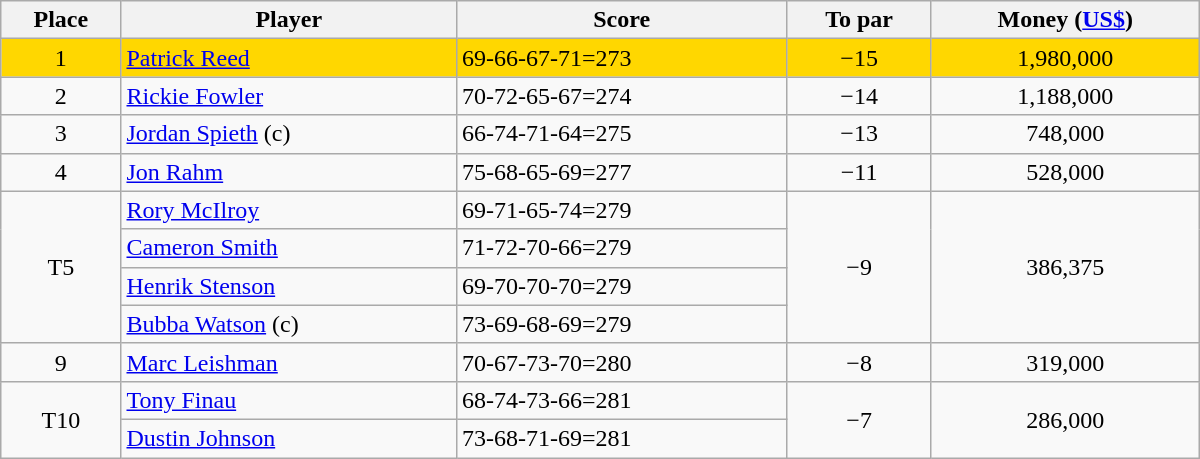<table class="wikitable" style="width:50em;margin-bottom:0;">
<tr>
<th>Place</th>
<th>Player</th>
<th>Score</th>
<th>To par</th>
<th>Money (<a href='#'>US$</a>)</th>
</tr>
<tr style="background:gold">
<td align=center>1</td>
<td> <a href='#'>Patrick Reed</a></td>
<td>69-66-67-71=273</td>
<td align=center>−15</td>
<td align=center>1,980,000</td>
</tr>
<tr>
<td align=center>2</td>
<td> <a href='#'>Rickie Fowler</a></td>
<td>70-72-65-67=274</td>
<td align=center>−14</td>
<td align=center>1,188,000</td>
</tr>
<tr>
<td align=center>3</td>
<td> <a href='#'>Jordan Spieth</a> (c)</td>
<td>66-74-71-64=275</td>
<td align=center>−13</td>
<td align=center>748,000</td>
</tr>
<tr>
<td align=center>4</td>
<td> <a href='#'>Jon Rahm</a></td>
<td>75-68-65-69=277</td>
<td align=center>−11</td>
<td align=center>528,000</td>
</tr>
<tr>
<td rowspan=4 align=center>T5</td>
<td> <a href='#'>Rory McIlroy</a></td>
<td>69-71-65-74=279</td>
<td rowspan=4 align=center>−9</td>
<td rowspan=4 align=center>386,375</td>
</tr>
<tr>
<td> <a href='#'>Cameron Smith</a></td>
<td>71-72-70-66=279</td>
</tr>
<tr>
<td> <a href='#'>Henrik Stenson</a></td>
<td>69-70-70-70=279</td>
</tr>
<tr>
<td> <a href='#'>Bubba Watson</a> (c)</td>
<td>73-69-68-69=279</td>
</tr>
<tr>
<td align=center>9</td>
<td> <a href='#'>Marc Leishman</a></td>
<td>70-67-73-70=280</td>
<td align=center>−8</td>
<td align=center>319,000</td>
</tr>
<tr>
<td rowspan=2 align=center>T10</td>
<td> <a href='#'>Tony Finau</a></td>
<td>68-74-73-66=281</td>
<td rowspan=2 align=center>−7</td>
<td rowspan=2 align=center>286,000</td>
</tr>
<tr>
<td> <a href='#'>Dustin Johnson</a></td>
<td>73-68-71-69=281</td>
</tr>
</table>
